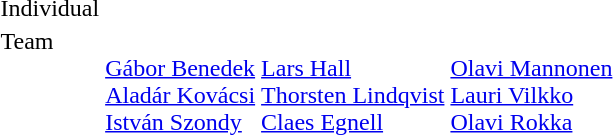<table>
<tr>
<td>Individual<br></td>
<td></td>
<td></td>
<td></td>
</tr>
<tr valign="top">
<td>Team<br></td>
<td><br><a href='#'>Gábor Benedek</a><br><a href='#'>Aladár Kovácsi</a><br><a href='#'>István Szondy</a></td>
<td><br><a href='#'>Lars Hall</a><br><a href='#'>Thorsten Lindqvist</a><br><a href='#'>Claes Egnell</a></td>
<td><br><a href='#'>Olavi Mannonen</a><br><a href='#'>Lauri Vilkko</a><br><a href='#'>Olavi Rokka</a></td>
</tr>
</table>
